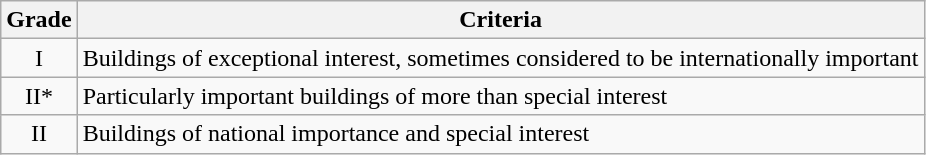<table class="wikitable">
<tr>
<th>Grade</th>
<th>Criteria</th>
</tr>
<tr>
<td align="center" >I</td>
<td>Buildings of exceptional interest, sometimes considered to be internationally important</td>
</tr>
<tr>
<td align="center" >II*</td>
<td>Particularly important buildings of more than special interest</td>
</tr>
<tr>
<td align="center" >II</td>
<td>Buildings of national importance and special interest</td>
</tr>
</table>
